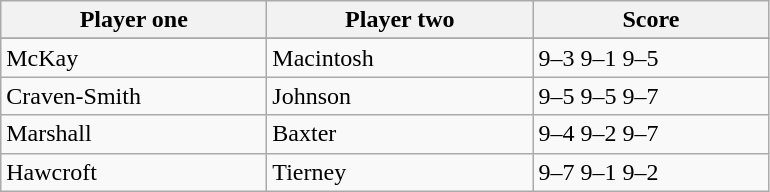<table class="wikitable">
<tr>
<th width=170>Player one</th>
<th width=170>Player two</th>
<th width=150>Score</th>
</tr>
<tr>
</tr>
<tr>
<td> McKay</td>
<td> Macintosh</td>
<td>9–3 9–1 9–5</td>
</tr>
<tr>
<td> Craven-Smith</td>
<td> Johnson</td>
<td>9–5 9–5 9–7</td>
</tr>
<tr>
<td> Marshall</td>
<td> Baxter</td>
<td>9–4 9–2 9–7</td>
</tr>
<tr>
<td> Hawcroft</td>
<td> Tierney</td>
<td>9–7 9–1 9–2</td>
</tr>
</table>
